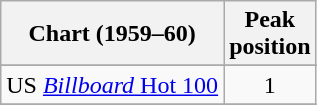<table class="wikitable sortable">
<tr>
<th>Chart (1959–60)</th>
<th>Peak<br>position</th>
</tr>
<tr>
</tr>
<tr>
</tr>
<tr>
</tr>
<tr>
</tr>
<tr>
</tr>
<tr>
<td>US <a href='#'><em>Billboard</em> Hot 100</a></td>
<td style="text-align:center">1</td>
</tr>
<tr>
</tr>
</table>
